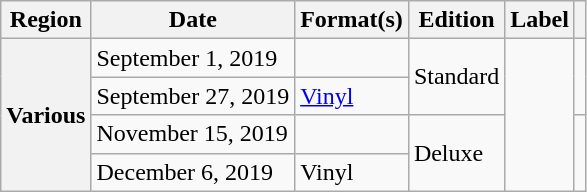<table class="wikitable plainrowheaders">
<tr>
<th scope="col">Region</th>
<th scope="col">Date</th>
<th scope="col">Format(s)</th>
<th>Edition</th>
<th scope="col">Label</th>
<th scope="col"></th>
</tr>
<tr>
<th rowspan="4" scope="row">Various</th>
<td>September 1, 2019</td>
<td></td>
<td rowspan="2">Standard</td>
<td rowspan="4"></td>
<td rowspan="2" align="center"></td>
</tr>
<tr>
<td>September 27, 2019</td>
<td><a href='#'>Vinyl</a></td>
</tr>
<tr>
<td>November 15, 2019</td>
<td></td>
<td rowspan="2">Deluxe</td>
<td rowspan="2" align="center"><br></td>
</tr>
<tr>
<td>December 6, 2019</td>
<td>Vinyl</td>
</tr>
</table>
